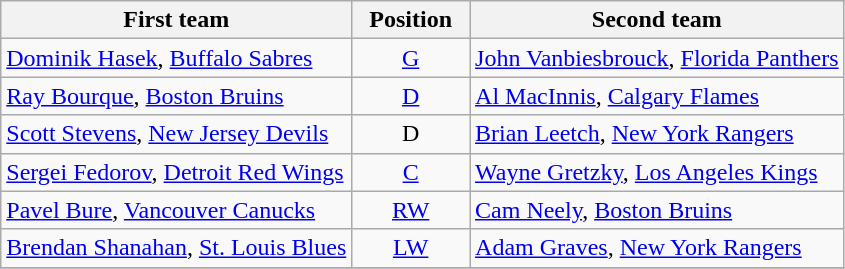<table class="wikitable">
<tr>
<th>First team</th>
<th>  Position  </th>
<th>Second team</th>
</tr>
<tr>
<td><a href='#'>Dominik Hasek</a>, <a href='#'>Buffalo Sabres</a></td>
<td align=center><a href='#'>G</a></td>
<td><a href='#'>John Vanbiesbrouck</a>, <a href='#'>Florida Panthers</a></td>
</tr>
<tr>
<td><a href='#'>Ray Bourque</a>, <a href='#'>Boston Bruins</a></td>
<td align=center><a href='#'>D</a></td>
<td><a href='#'>Al MacInnis</a>, <a href='#'>Calgary Flames</a></td>
</tr>
<tr>
<td><a href='#'>Scott Stevens</a>, <a href='#'>New Jersey Devils</a></td>
<td align=center>D</td>
<td><a href='#'>Brian Leetch</a>, <a href='#'>New York Rangers</a></td>
</tr>
<tr>
<td><a href='#'>Sergei Fedorov</a>, <a href='#'>Detroit Red Wings</a></td>
<td align=center><a href='#'>C</a></td>
<td><a href='#'>Wayne Gretzky</a>, <a href='#'>Los Angeles Kings</a></td>
</tr>
<tr>
<td><a href='#'>Pavel Bure</a>, <a href='#'>Vancouver Canucks</a></td>
<td align=center><a href='#'>RW</a></td>
<td><a href='#'>Cam Neely</a>, <a href='#'>Boston Bruins</a></td>
</tr>
<tr>
<td><a href='#'>Brendan Shanahan</a>, <a href='#'>St. Louis Blues</a></td>
<td align=center><a href='#'>LW</a></td>
<td><a href='#'>Adam Graves</a>, <a href='#'>New York Rangers</a></td>
</tr>
<tr>
</tr>
</table>
